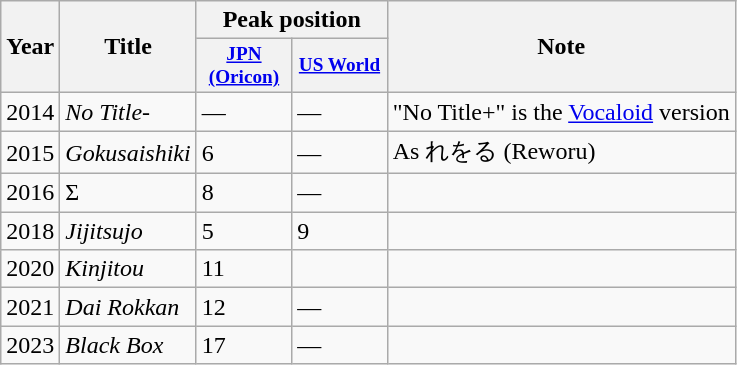<table class="wikitable">
<tr>
<th rowspan="2">Year</th>
<th rowspan="2">Title</th>
<th colspan="2">Peak position</th>
<th rowspan="2">Note</th>
</tr>
<tr>
<th scope="col" style="width:4.5em;font-size:80%;"><a href='#'>JPN (Oricon)</a></th>
<th scope="col" style="width:4.5em;font-size:80%;"><a href='#'>US World</a></th>
</tr>
<tr>
<td>2014</td>
<td><em>No Title-</em></td>
<td>—</td>
<td>—</td>
<td>"No Title+" is the <a href='#'>Vocaloid</a> version</td>
</tr>
<tr>
<td>2015</td>
<td><em>Gokusaishiki</em></td>
<td>6</td>
<td>—</td>
<td>As れをる (Reworu)</td>
</tr>
<tr>
<td>2016</td>
<td>Σ</td>
<td>8</td>
<td>—</td>
</tr>
<tr>
<td>2018</td>
<td><em>Jijitsujo</em></td>
<td>5</td>
<td>9</td>
<td></td>
</tr>
<tr>
<td>2020</td>
<td><em>Kinjitou</em></td>
<td>11</td>
<td></td>
<td></td>
</tr>
<tr>
<td>2021</td>
<td><em>Dai Rokkan</em></td>
<td>12</td>
<td>—</td>
<td></td>
</tr>
<tr>
<td>2023</td>
<td><em>Black Box</em></td>
<td>17</td>
<td>—</td>
<td></td>
</tr>
</table>
